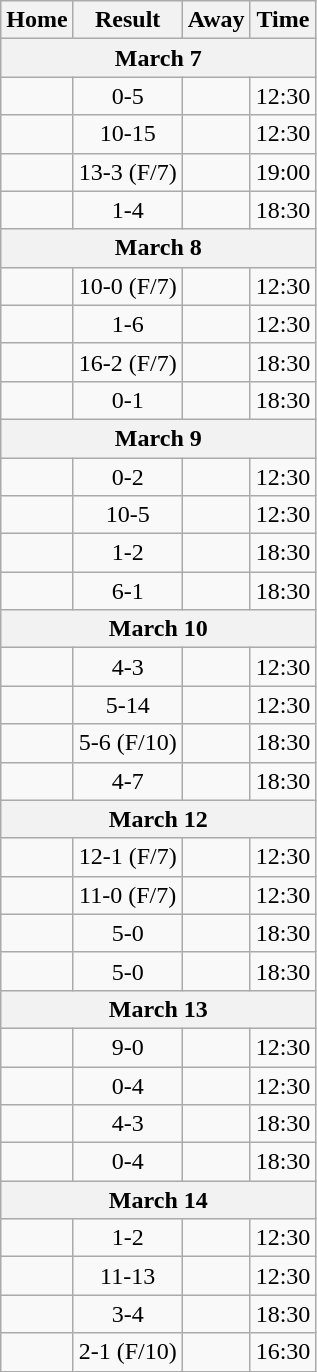<table class="wikitable">
<tr>
<th>Home</th>
<th>Result</th>
<th>Away</th>
<th>Time</th>
</tr>
<tr>
<th colspan=4>March 7</th>
</tr>
<tr>
<td></td>
<td align=center>0-5</td>
<td><strong></strong></td>
<td>12:30</td>
</tr>
<tr>
<td></td>
<td align=center>10-15</td>
<td><strong></strong></td>
<td>12:30</td>
</tr>
<tr>
<td><strong></strong></td>
<td align=center>13-3 (F/7)</td>
<td></td>
<td>19:00</td>
</tr>
<tr>
<td></td>
<td align=center>1-4</td>
<td><strong></strong></td>
<td>18:30</td>
</tr>
<tr>
<th colspan=4>March 8</th>
</tr>
<tr>
<td><strong></strong></td>
<td align=center>10-0 (F/7)</td>
<td></td>
<td>12:30</td>
</tr>
<tr>
<td></td>
<td align=center>1-6</td>
<td><strong></strong></td>
<td>12:30</td>
</tr>
<tr>
<td><strong></strong></td>
<td align=center>16-2 (F/7)</td>
<td></td>
<td>18:30</td>
</tr>
<tr>
<td></td>
<td align=center>0-1</td>
<td><strong></strong></td>
<td>18:30</td>
</tr>
<tr>
<th colspan=4>March 9</th>
</tr>
<tr>
<td></td>
<td align=center>0-2</td>
<td><strong></strong></td>
<td>12:30</td>
</tr>
<tr>
<td><strong></strong></td>
<td align=center>10-5</td>
<td></td>
<td>12:30</td>
</tr>
<tr>
<td></td>
<td align=center>1-2</td>
<td><strong></strong></td>
<td>18:30</td>
</tr>
<tr>
<td><strong></strong></td>
<td align=center>6-1</td>
<td></td>
<td>18:30</td>
</tr>
<tr>
<th colspan=4>March 10</th>
</tr>
<tr>
<td><strong></strong></td>
<td align=center>4-3</td>
<td></td>
<td>12:30</td>
</tr>
<tr>
<td></td>
<td align=center>5-14</td>
<td><strong></strong></td>
<td>12:30</td>
</tr>
<tr>
<td></td>
<td align=center>5-6 (F/10)</td>
<td><strong></strong></td>
<td>18:30</td>
</tr>
<tr>
<td></td>
<td align=center>4-7</td>
<td><strong></strong></td>
<td>18:30</td>
</tr>
<tr>
<th colspan=4>March 12</th>
</tr>
<tr>
<td><strong></strong></td>
<td align=center>12-1 (F/7)</td>
<td></td>
<td>12:30</td>
</tr>
<tr>
<td><strong></strong></td>
<td align=center>11-0 (F/7)</td>
<td></td>
<td>12:30</td>
</tr>
<tr>
<td><strong></strong></td>
<td align=center>5-0</td>
<td></td>
<td>18:30</td>
</tr>
<tr>
<td><strong></strong></td>
<td align=center>5-0</td>
<td></td>
<td>18:30</td>
</tr>
<tr>
<th colspan=4>March 13</th>
</tr>
<tr>
<td><strong></strong></td>
<td align=center>9-0</td>
<td></td>
<td>12:30</td>
</tr>
<tr>
<td></td>
<td align=center>0-4</td>
<td><strong></strong></td>
<td>12:30</td>
</tr>
<tr>
<td><strong></strong></td>
<td align=center>4-3</td>
<td></td>
<td>18:30</td>
</tr>
<tr>
<td></td>
<td align=center>0-4</td>
<td><strong></strong></td>
<td>18:30</td>
</tr>
<tr>
<th colspan=4>March 14</th>
</tr>
<tr>
<td></td>
<td align=center>1-2</td>
<td><strong></strong></td>
<td>12:30</td>
</tr>
<tr>
<td></td>
<td align=center>11-13</td>
<td><strong></strong></td>
<td>12:30</td>
</tr>
<tr>
<td></td>
<td align=center>3-4</td>
<td><strong></strong></td>
<td>18:30</td>
</tr>
<tr>
<td><strong></strong></td>
<td align=center>2-1 (F/10)</td>
<td></td>
<td>16:30</td>
</tr>
</table>
